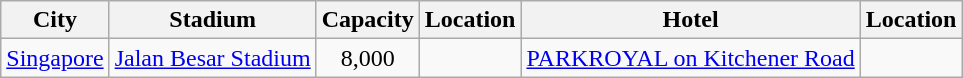<table class="wikitable">
<tr>
<th>City</th>
<th>Stadium</th>
<th>Capacity</th>
<th>Location</th>
<th>Hotel</th>
<th>Location</th>
</tr>
<tr>
<td><a href='#'>Singapore</a></td>
<td><a href='#'>Jalan Besar Stadium</a></td>
<td style="text-align:center;">8,000</td>
<td><small></small></td>
<td><a href='#'>PARKROYAL on Kitchener Road</a></td>
<td><small></small></td>
</tr>
</table>
